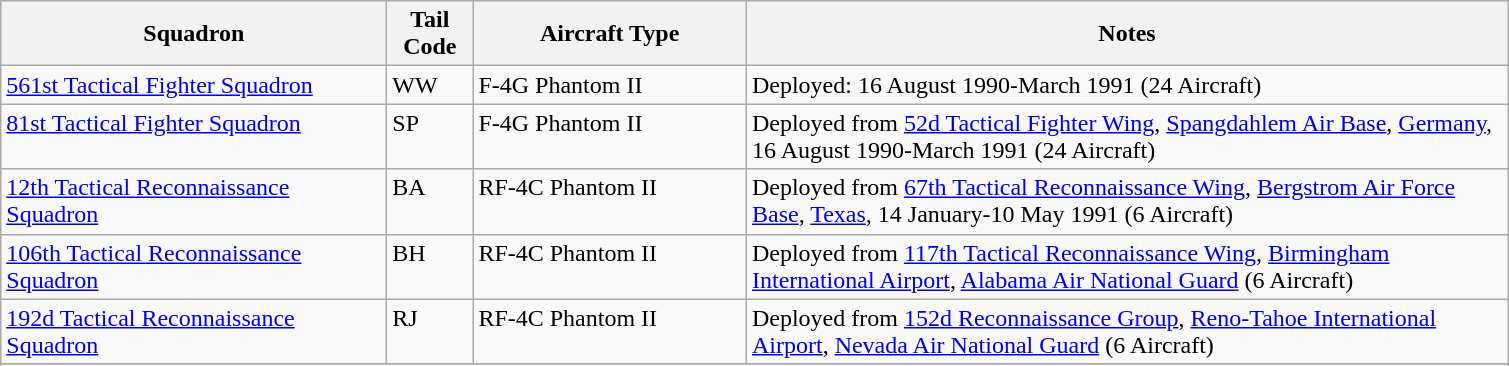<table class="wikitable">
<tr>
<th scope="col" width="250">Squadron</th>
<th scope="col" width="50">Tail Code</th>
<th scope="col" width="175">Aircraft Type</th>
<th scope="col" width="500">Notes</th>
</tr>
<tr valign="top">
<td><a href='#'>561st Tactical Fighter Squadron</a></td>
<td>WW</td>
<td>F-4G Phantom II</td>
<td>Deployed: 16 August 1990-March 1991 (24 Aircraft)</td>
</tr>
<tr valign="top">
<td><a href='#'>81st Tactical Fighter Squadron</a></td>
<td>SP</td>
<td>F-4G Phantom II</td>
<td>Deployed from <a href='#'>52d Tactical Fighter Wing</a>, <a href='#'>Spangdahlem Air Base</a>, <a href='#'>Germany</a>, 16 August 1990-March 1991 (24 Aircraft)</td>
</tr>
<tr valign="top">
<td><a href='#'>12th Tactical Reconnaissance Squadron</a></td>
<td>BA</td>
<td>RF-4C Phantom II</td>
<td>Deployed from <a href='#'>67th Tactical Reconnaissance Wing</a>, <a href='#'>Bergstrom Air Force Base</a>, <a href='#'>Texas</a>, 14 January-10 May 1991 (6 Aircraft)</td>
</tr>
<tr valign="top">
<td><a href='#'>106th Tactical Reconnaissance Squadron</a></td>
<td>BH</td>
<td>RF-4C Phantom II</td>
<td>Deployed from <a href='#'>117th Tactical Reconnaissance Wing</a>, <a href='#'>Birmingham International Airport</a>, <a href='#'>Alabama Air National Guard</a> (6 Aircraft)</td>
</tr>
<tr valign="top">
<td><a href='#'>192d Tactical Reconnaissance Squadron</a></td>
<td>RJ</td>
<td>RF-4C Phantom II</td>
<td>Deployed from <a href='#'>152d Reconnaissance Group</a>, <a href='#'>Reno-Tahoe International Airport</a>, <a href='#'>Nevada Air National Guard</a> (6 Aircraft)</td>
</tr>
<tr>
</tr>
<tr>
</tr>
<tr>
</tr>
</table>
